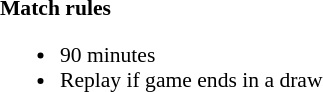<table width=100% style="font-size: 90%">
<tr>
<td><br><br></td>
<td width=50% valign=top><br><br><strong>Match rules</strong><ul><li>90 minutes</li><li>Replay if game ends in a draw</li></ul></td>
</tr>
</table>
